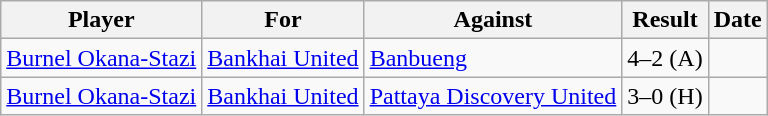<table class="wikitable">
<tr>
<th>Player</th>
<th>For</th>
<th>Against</th>
<th>Result</th>
<th>Date</th>
</tr>
<tr>
<td> <a href='#'>Burnel Okana-Stazi</a></td>
<td><a href='#'>Bankhai United</a></td>
<td><a href='#'>Banbueng</a></td>
<td>4–2 (A)</td>
<td></td>
</tr>
<tr>
<td> <a href='#'>Burnel Okana-Stazi</a></td>
<td><a href='#'>Bankhai United</a></td>
<td><a href='#'>Pattaya Discovery United</a></td>
<td>3–0 (H)</td>
<td></td>
</tr>
</table>
